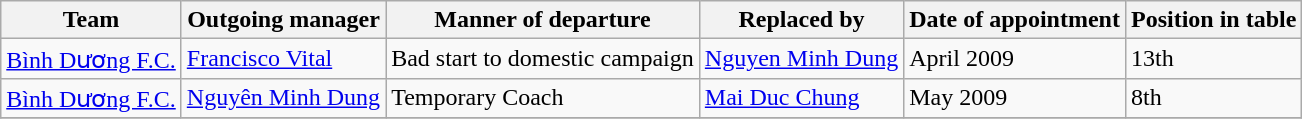<table class="wikitable">
<tr>
<th>Team</th>
<th>Outgoing manager</th>
<th>Manner of departure</th>
<th>Replaced by</th>
<th>Date of appointment</th>
<th>Position in table</th>
</tr>
<tr>
<td><a href='#'>Bình Dương F.C.</a></td>
<td> <a href='#'>Francisco Vital</a></td>
<td>Bad start to domestic campaign</td>
<td> <a href='#'>Nguyen Minh Dung</a></td>
<td>April 2009</td>
<td>13th</td>
</tr>
<tr>
<td><a href='#'>Bình Dương F.C.</a></td>
<td> <a href='#'>Nguyên Minh Dung</a></td>
<td>Temporary Coach</td>
<td> <a href='#'>Mai Duc Chung</a></td>
<td>May 2009</td>
<td>8th</td>
</tr>
<tr>
</tr>
</table>
